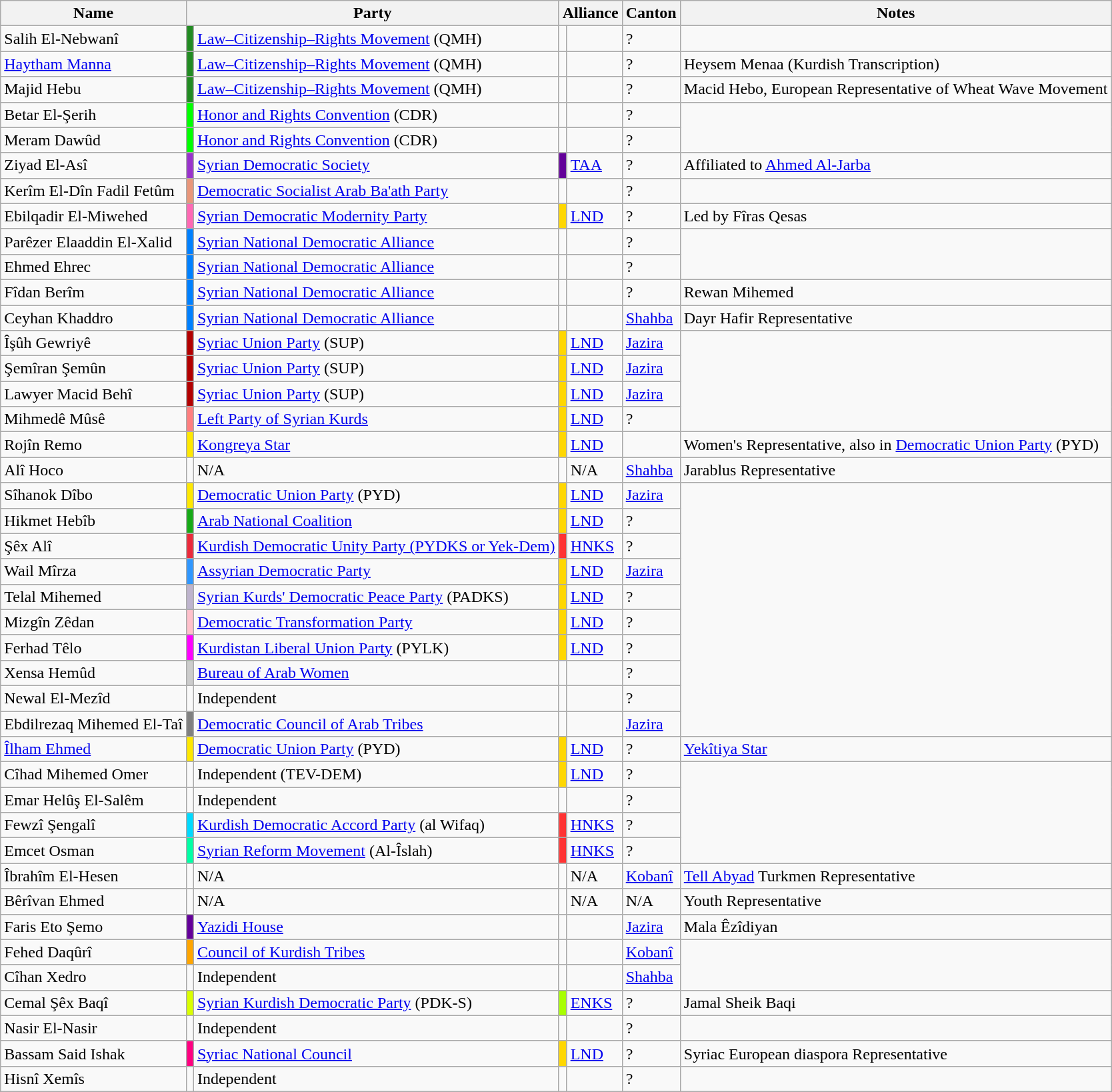<table class="wikitable sortable">
<tr>
<th>Name</th>
<th colspan="2" class="unsortable" width="5px">Party</th>
<th colspan="2" class="unsortable" width="5px">Alliance</th>
<th>Canton</th>
<th>Notes</th>
</tr>
<tr>
<td>Salih El-Nebwanî</td>
<td style="background-color: #228B22"></td>
<td><a href='#'>Law–Citizenship–Rights Movement</a> (QMH)</td>
<td></td>
<td></td>
<td>?</td>
</tr>
<tr>
<td><a href='#'>Haytham Manna</a></td>
<td style="background-color: #228B22"></td>
<td><a href='#'>Law–Citizenship–Rights Movement</a> (QMH)</td>
<td></td>
<td></td>
<td>?</td>
<td>Heysem Menaa (Kurdish Transcription)</td>
</tr>
<tr>
<td>Majid Hebu</td>
<td style="background-color: #228B22"></td>
<td><a href='#'>Law–Citizenship–Rights Movement</a> (QMH)</td>
<td></td>
<td></td>
<td>?</td>
<td>Macid Hebo, European Representative of Wheat Wave Movement</td>
</tr>
<tr>
<td>Betar El-Şerih</td>
<td style="background-color: #00FF00"></td>
<td><a href='#'>Honor and Rights Convention</a> (CDR)</td>
<td></td>
<td></td>
<td>?</td>
</tr>
<tr>
<td>Meram Dawûd</td>
<td style="background-color: #00FF00"></td>
<td><a href='#'>Honor and Rights Convention</a> (CDR)</td>
<td></td>
<td></td>
<td>?</td>
</tr>
<tr>
<td>Ziyad El-Asî</td>
<td style="background-color: #9932CC"></td>
<td><a href='#'>Syrian Democratic Society</a></td>
<td style="background-color: #630099"></td>
<td><a href='#'>TAA</a></td>
<td>?</td>
<td>Affiliated to <a href='#'>Ahmed Al-Jarba</a></td>
</tr>
<tr>
<td>Kerîm El-Dîn Fadil Fetûm</td>
<td style="background-color: #E9967A"></td>
<td><a href='#'>Democratic Socialist Arab Ba'ath Party</a></td>
<td></td>
<td></td>
<td>?</td>
<td></td>
</tr>
<tr>
<td>Ebilqadir El-Miwehed</td>
<td style="background-color: #FF69B4"></td>
<td><a href='#'>Syrian Democratic Modernity Party</a></td>
<td style="background-color: #ffd700"></td>
<td><a href='#'>LND</a></td>
<td>?</td>
<td>Led by Fîras Qesas</td>
</tr>
<tr>
<td>Parêzer Elaaddin El-Xalid</td>
<td style="background-color: #0080ff"></td>
<td><a href='#'>Syrian National Democratic Alliance</a></td>
<td></td>
<td></td>
<td>?</td>
</tr>
<tr>
<td>Ehmed Ehrec</td>
<td style="background-color: #0080ff"></td>
<td><a href='#'>Syrian National Democratic Alliance</a></td>
<td></td>
<td></td>
<td>?</td>
</tr>
<tr>
<td>Fîdan Berîm</td>
<td style="background-color: #0080ff"></td>
<td><a href='#'>Syrian National Democratic Alliance</a></td>
<td></td>
<td></td>
<td>?</td>
<td>Rewan Mihemed</td>
</tr>
<tr>
<td>Ceyhan Khaddro</td>
<td style="background-color: #0080ff"></td>
<td><a href='#'>Syrian National Democratic Alliance</a></td>
<td></td>
<td></td>
<td><a href='#'>Shahba</a></td>
<td>Dayr Hafir Representative</td>
</tr>
<tr>
<td>Îşûh Gewriyê</td>
<td style="background-color: #b20000"></td>
<td><a href='#'>Syriac Union Party</a> (SUP)</td>
<td style="background-color: #ffd700"></td>
<td><a href='#'>LND</a></td>
<td><a href='#'>Jazira</a></td>
</tr>
<tr>
<td>Şemîran Şemûn</td>
<td style="background-color: #b20000"></td>
<td><a href='#'>Syriac Union Party</a> (SUP)</td>
<td style="background-color: #ffd700"></td>
<td><a href='#'>LND</a></td>
<td><a href='#'>Jazira</a></td>
</tr>
<tr>
<td>Lawyer Macid Behî</td>
<td style="background-color: #b20000"></td>
<td><a href='#'>Syriac Union Party</a> (SUP)</td>
<td style="background-color: #ffd700"></td>
<td><a href='#'>LND</a></td>
<td><a href='#'>Jazira</a></td>
</tr>
<tr>
<td>Mihmedê Mûsê</td>
<td style="background-color: #ff7f7f"></td>
<td><a href='#'>Left Party of Syrian Kurds</a></td>
<td style="background-color: #ffd700"></td>
<td><a href='#'>LND</a></td>
<td>?</td>
</tr>
<tr>
<td>Rojîn Remo</td>
<td style="background-color: #FEE801"></td>
<td><a href='#'>Kongreya Star</a></td>
<td style="background-color: #ffd700"></td>
<td><a href='#'>LND</a></td>
<td></td>
<td>Women's Representative, also in <a href='#'>Democratic Union Party</a> (PYD)</td>
</tr>
<tr>
<td>Alî Hoco</td>
<td></td>
<td>N/A</td>
<td></td>
<td>N/A</td>
<td><a href='#'>Shahba</a></td>
<td>Jarablus Representative</td>
</tr>
<tr>
<td>Sîhanok Dîbo</td>
<td style="background-color: #FEE801"></td>
<td><a href='#'>Democratic Union Party</a> (PYD)</td>
<td style="background-color: #ffd700"></td>
<td><a href='#'>LND</a></td>
<td><a href='#'>Jazira</a></td>
</tr>
<tr>
<td>Hikmet Hebîb</td>
<td style="background-color: #17aa17"></td>
<td><a href='#'>Arab National Coalition</a></td>
<td style="background-color: #ffd700"></td>
<td><a href='#'>LND</a></td>
<td>?</td>
</tr>
<tr>
<td>Şêx Alî</td>
<td style="background-color: #EB2A3B"></td>
<td><a href='#'>Kurdish Democratic Unity Party (PYDKS or Yek-Dem)</a></td>
<td style="background-color: #ff3333"></td>
<td><a href='#'>HNKS</a></td>
<td>?</td>
</tr>
<tr>
<td>Wail Mîrza</td>
<td style="background-color: #2f97ff"></td>
<td><a href='#'>Assyrian Democratic Party</a></td>
<td style="background-color: #ffd700"></td>
<td><a href='#'>LND</a></td>
<td><a href='#'>Jazira</a></td>
</tr>
<tr>
<td>Telal Mihemed</td>
<td style="background-color: #beb4cd"></td>
<td><a href='#'>Syrian Kurds' Democratic Peace Party</a> (PADKS)</td>
<td style="background-color: #ffd700"></td>
<td><a href='#'>LND</a></td>
<td>?</td>
</tr>
<tr>
<td>Mizgîn Zêdan</td>
<td style="background-color: #ffc0cb"></td>
<td><a href='#'>Democratic Transformation Party</a></td>
<td style="background-color: #ffd700"></td>
<td><a href='#'>LND</a></td>
<td>?</td>
</tr>
<tr>
<td>Ferhad Têlo</td>
<td style="background-color: #ff00ff"></td>
<td><a href='#'>Kurdistan Liberal Union Party</a> (PYLK)</td>
<td style="background-color: #ffd700"></td>
<td><a href='#'>LND</a></td>
<td>?</td>
</tr>
<tr>
<td>Xensa Hemûd</td>
<td style="background-color: #cccccc"></td>
<td><a href='#'>Bureau of Arab Women</a></td>
<td></td>
<td></td>
<td>?</td>
</tr>
<tr>
<td>Newal El-Mezîd</td>
<td></td>
<td>Independent</td>
<td></td>
<td></td>
<td>?</td>
</tr>
<tr>
<td>Ebdilrezaq Mihemed El-Taî</td>
<td style="background-color: #808080"></td>
<td><a href='#'>Democratic Council of Arab Tribes</a></td>
<td></td>
<td></td>
<td><a href='#'>Jazira</a></td>
</tr>
<tr>
<td><a href='#'>Îlham Ehmed</a></td>
<td style="background-color: #FEE801"></td>
<td><a href='#'>Democratic Union Party</a> (PYD)</td>
<td style="background-color: #ffd700"></td>
<td><a href='#'>LND</a></td>
<td>?</td>
<td><a href='#'>Yekîtiya Star</a></td>
</tr>
<tr>
<td>Cîhad Mihemed Omer</td>
<td></td>
<td>Independent (TEV-DEM)</td>
<td style="background-color: #ffd700"></td>
<td><a href='#'>LND</a></td>
<td>?</td>
</tr>
<tr>
<td>Emar Helûş El-Salêm</td>
<td></td>
<td>Independent</td>
<td></td>
<td></td>
<td>?</td>
</tr>
<tr>
<td>Fewzî Şengalî</td>
<td style="background-color: #00daff"></td>
<td><a href='#'>Kurdish Democratic Accord Party</a> (al Wifaq)</td>
<td style="background-color: #ff3333"></td>
<td><a href='#'>HNKS</a></td>
<td>?</td>
</tr>
<tr>
<td>Emcet Osman</td>
<td style="background-color: #00ffa5"></td>
<td><a href='#'>Syrian Reform Movement</a> (Al-Îslah)</td>
<td style="background-color: #ff3333"></td>
<td><a href='#'>HNKS</a></td>
<td>?</td>
</tr>
<tr>
<td>Îbrahîm El-Hesen</td>
<td></td>
<td>N/A</td>
<td></td>
<td>N/A</td>
<td><a href='#'>Kobanî</a></td>
<td><a href='#'>Tell Abyad</a> Turkmen Representative</td>
</tr>
<tr>
<td>Bêrîvan Ehmed</td>
<td></td>
<td>N/A</td>
<td></td>
<td>N/A</td>
<td>N/A</td>
<td>Youth Representative</td>
</tr>
<tr>
<td>Faris Eto Şemo</td>
<td style="background-color: #630099"></td>
<td><a href='#'>Yazidi House</a></td>
<td></td>
<td></td>
<td><a href='#'>Jazira</a></td>
<td>Mala Êzîdiyan</td>
</tr>
<tr>
<td>Fehed Daqûrî</td>
<td style="background-color: #ffa500"></td>
<td><a href='#'>Council of Kurdish Tribes</a></td>
<td></td>
<td></td>
<td><a href='#'>Kobanî</a></td>
</tr>
<tr>
<td>Cîhan Xedro</td>
<td></td>
<td>Independent</td>
<td></td>
<td></td>
<td><a href='#'>Shahba</a></td>
</tr>
<tr>
<td>Cemal Şêx Baqî</td>
<td style="background-color: #daff00"></td>
<td><a href='#'>Syrian Kurdish Democratic Party</a> (PDK-S)</td>
<td style="background-color: #a8ff00"></td>
<td><a href='#'>ENKS</a></td>
<td>?</td>
<td>Jamal Sheik Baqi</td>
</tr>
<tr>
<td>Nasir El-Nasir</td>
<td></td>
<td>Independent</td>
<td></td>
<td></td>
<td>?</td>
</tr>
<tr>
<td>Bassam Said Ishak</td>
<td style="background-color: #ff0080"></td>
<td><a href='#'>Syriac National Council</a></td>
<td style="background-color: #ffd700"></td>
<td><a href='#'>LND</a></td>
<td>?</td>
<td>Syriac European diaspora Representative</td>
</tr>
<tr>
<td>Hisnî Xemîs</td>
<td></td>
<td>Independent</td>
<td></td>
<td></td>
<td>?</td>
</tr>
</table>
